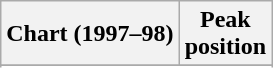<table class="wikitable sortable plainrowheaders">
<tr>
<th>Chart (1997–98)</th>
<th>Peak<br>position</th>
</tr>
<tr>
</tr>
<tr>
</tr>
<tr>
</tr>
<tr>
</tr>
<tr>
</tr>
</table>
